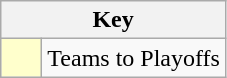<table class="wikitable" style="text-align: center;">
<tr>
<th colspan=2>Key</th>
</tr>
<tr>
<td style="background:#ffffcc; width:20px;"></td>
<td align=left>Teams to Playoffs</td>
</tr>
</table>
